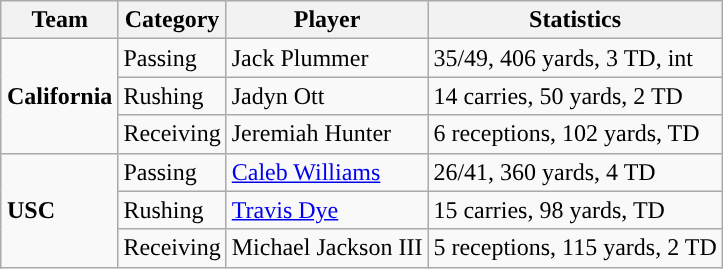<table class="wikitable" style="float: right;">
<tr>
<th>Team</th>
<th>Category</th>
<th>Player</th>
<th>Statistics</th>
</tr>
<tr>
<td rowspan=3><strong>California</strong></td>
<td>Passing</td>
<td>Jack Plummer</td>
<td>35/49, 406 yards, 3 TD, int</td>
</tr>
<tr>
<td>Rushing</td>
<td>Jadyn Ott</td>
<td>14 carries, 50 yards, 2 TD</td>
</tr>
<tr>
<td>Receiving</td>
<td>Jeremiah Hunter</td>
<td>6 receptions, 102 yards, TD</td>
</tr>
<tr>
<td rowspan=3><strong>USC</strong></td>
<td>Passing</td>
<td><a href='#'>Caleb Williams</a></td>
<td>26/41, 360 yards, 4 TD</td>
</tr>
<tr>
<td>Rushing</td>
<td><a href='#'>Travis Dye</a></td>
<td>15 carries, 98 yards, TD</td>
</tr>
<tr>
<td>Receiving</td>
<td>Michael Jackson III</td>
<td>5 receptions, 115 yards, 2 TD</td>
</tr>
</table>
